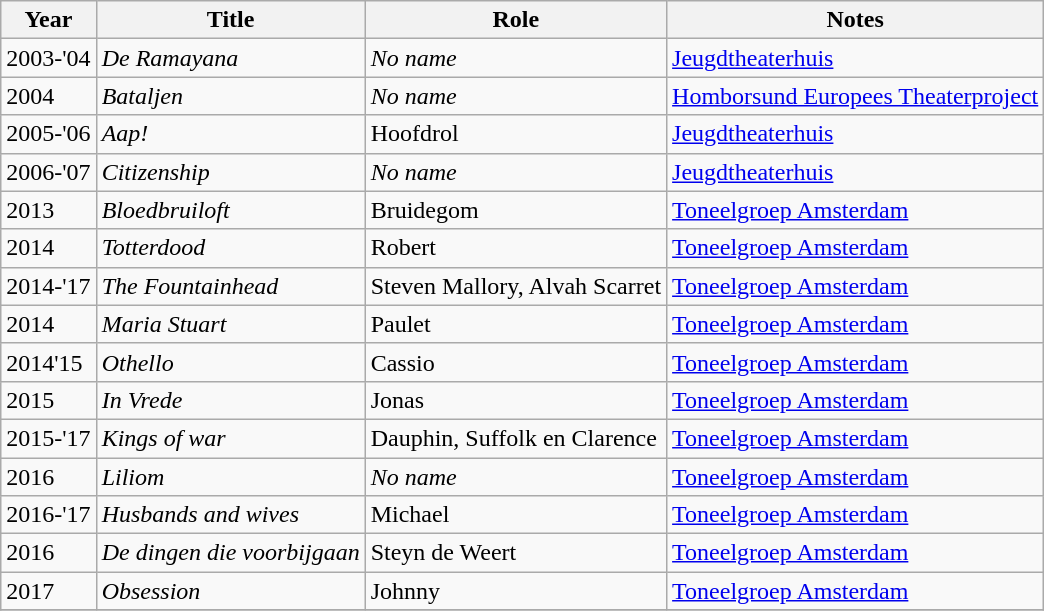<table class="wikitable sortable">
<tr>
<th>Year</th>
<th>Title</th>
<th>Role</th>
<th class="unsortable">Notes</th>
</tr>
<tr>
<td>2003-'04</td>
<td><em>De Ramayana</em></td>
<td><em>No name</em></td>
<td><a href='#'>Jeugdtheaterhuis</a></td>
</tr>
<tr>
<td>2004</td>
<td><em>Bataljen</em></td>
<td><em>No name</em></td>
<td><a href='#'>Homborsund Europees Theaterproject</a></td>
</tr>
<tr>
<td>2005-'06</td>
<td><em>Aap!</em></td>
<td>Hoofdrol</td>
<td><a href='#'>Jeugdtheaterhuis</a></td>
</tr>
<tr>
<td>2006-'07</td>
<td><em>Citizenship</em></td>
<td><em>No name</em></td>
<td><a href='#'>Jeugdtheaterhuis</a></td>
</tr>
<tr>
<td>2013</td>
<td><em>Bloedbruiloft</em></td>
<td>Bruidegom</td>
<td><a href='#'>Toneelgroep Amsterdam</a></td>
</tr>
<tr>
<td>2014</td>
<td><em>Totterdood</em></td>
<td>Robert</td>
<td><a href='#'>Toneelgroep Amsterdam</a></td>
</tr>
<tr>
<td>2014-'17</td>
<td><em>The Fountainhead</em></td>
<td>Steven Mallory, Alvah Scarret</td>
<td><a href='#'>Toneelgroep Amsterdam</a></td>
</tr>
<tr>
<td>2014</td>
<td><em>Maria Stuart</em></td>
<td>Paulet</td>
<td><a href='#'>Toneelgroep Amsterdam</a></td>
</tr>
<tr>
<td>2014'15</td>
<td><em>Othello</em></td>
<td>Cassio</td>
<td><a href='#'>Toneelgroep Amsterdam</a></td>
</tr>
<tr>
<td>2015</td>
<td><em>In Vrede</em></td>
<td>Jonas</td>
<td><a href='#'>Toneelgroep Amsterdam</a></td>
</tr>
<tr>
<td>2015-'17</td>
<td><em>Kings of war</em></td>
<td>Dauphin, Suffolk en Clarence</td>
<td><a href='#'>Toneelgroep Amsterdam</a></td>
</tr>
<tr>
<td>2016</td>
<td><em>Liliom</em></td>
<td><em>No name</em></td>
<td><a href='#'>Toneelgroep Amsterdam</a></td>
</tr>
<tr>
<td>2016-'17</td>
<td><em>Husbands and wives</em></td>
<td>Michael</td>
<td><a href='#'>Toneelgroep Amsterdam</a></td>
</tr>
<tr>
<td>2016</td>
<td><em>De dingen die voorbijgaan</em></td>
<td>Steyn de Weert</td>
<td><a href='#'>Toneelgroep Amsterdam</a></td>
</tr>
<tr>
<td>2017</td>
<td><em>Obsession</em></td>
<td>Johnny</td>
<td><a href='#'>Toneelgroep Amsterdam</a></td>
</tr>
<tr>
</tr>
</table>
